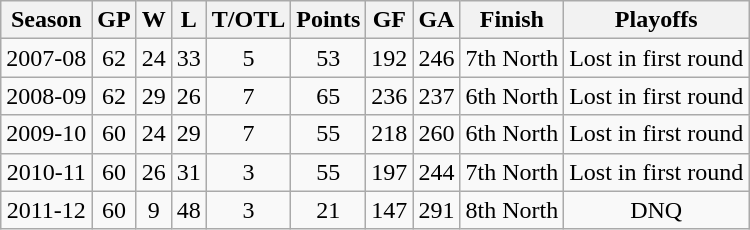<table class="wikitable">
<tr>
<th>Season</th>
<th>GP</th>
<th>W</th>
<th>L</th>
<th>T/OTL</th>
<th>Points</th>
<th>GF</th>
<th>GA</th>
<th>Finish</th>
<th>Playoffs</th>
</tr>
<tr align="center">
<td>2007-08</td>
<td>62</td>
<td>24</td>
<td>33</td>
<td>5</td>
<td>53</td>
<td>192</td>
<td>246</td>
<td>7th North</td>
<td>Lost in first round</td>
</tr>
<tr align="center">
<td>2008-09</td>
<td>62</td>
<td>29</td>
<td>26</td>
<td>7</td>
<td>65</td>
<td>236</td>
<td>237</td>
<td>6th North</td>
<td>Lost in first round</td>
</tr>
<tr align="center">
<td>2009-10</td>
<td>60</td>
<td>24</td>
<td>29</td>
<td>7</td>
<td>55</td>
<td>218</td>
<td>260</td>
<td>6th North</td>
<td>Lost in first round</td>
</tr>
<tr align="center">
<td>2010-11</td>
<td>60</td>
<td>26</td>
<td>31</td>
<td>3</td>
<td>55</td>
<td>197</td>
<td>244</td>
<td>7th North</td>
<td>Lost in first round</td>
</tr>
<tr align="center">
<td>2011-12</td>
<td>60</td>
<td>9</td>
<td>48</td>
<td>3</td>
<td>21</td>
<td>147</td>
<td>291</td>
<td>8th North</td>
<td>DNQ</td>
</tr>
</table>
